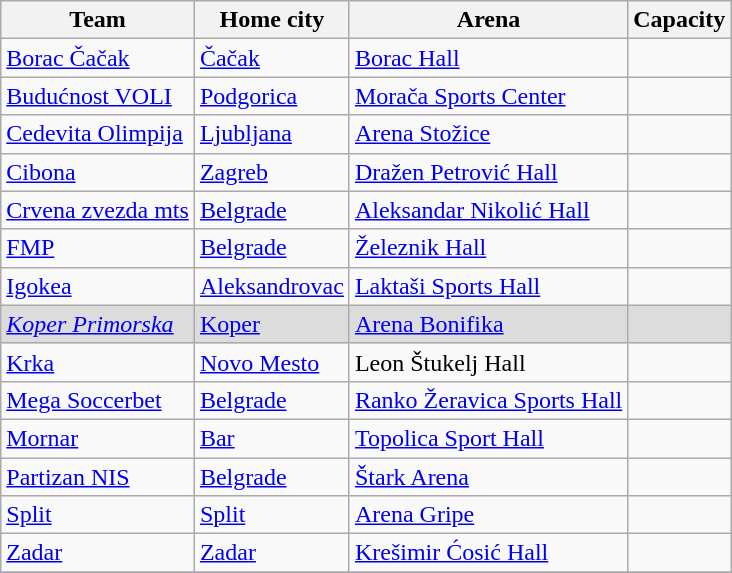<table class="wikitable sortable">
<tr>
<th>Team</th>
<th>Home city</th>
<th>Arena</th>
<th>Capacity</th>
</tr>
<tr>
<td> <a href='#'>Borac Čačak</a></td>
<td><a href='#'>Čačak</a></td>
<td><a href='#'>Borac Hall</a></td>
<td style="text-align:center"></td>
</tr>
<tr>
<td> <a href='#'>Budućnost VOLI</a></td>
<td><a href='#'>Podgorica</a></td>
<td><a href='#'>Morača Sports Center</a></td>
<td style="text-align:center"></td>
</tr>
<tr>
<td> <a href='#'>Cedevita Olimpija</a></td>
<td><a href='#'>Ljubljana</a></td>
<td><a href='#'>Arena Stožice</a></td>
<td style="text-align:center"></td>
</tr>
<tr>
<td> <a href='#'>Cibona</a></td>
<td><a href='#'>Zagreb</a></td>
<td><a href='#'>Dražen Petrović Hall</a></td>
<td style="text-align:center"></td>
</tr>
<tr>
<td> <a href='#'>Crvena zvezda mts</a></td>
<td><a href='#'>Belgrade</a></td>
<td><a href='#'>Aleksandar Nikolić Hall</a></td>
<td style="text-align:center"></td>
</tr>
<tr>
<td> <a href='#'>FMP</a></td>
<td><a href='#'>Belgrade</a></td>
<td><a href='#'>Železnik Hall</a></td>
<td style="text-align:center"></td>
</tr>
<tr>
<td> <a href='#'>Igokea</a></td>
<td><a href='#'>Aleksandrovac</a></td>
<td><a href='#'>Laktaši Sports Hall</a></td>
<td style="text-align:center"></td>
</tr>
<tr style="background-color:#dcdcdc">
<td> <em><a href='#'>Koper Primorska</a></em></td>
<td><a href='#'>Koper</a></td>
<td><a href='#'>Arena Bonifika</a></td>
<td style="text-align:center"></td>
</tr>
<tr>
<td> <a href='#'>Krka</a></td>
<td><a href='#'>Novo Mesto</a></td>
<td>Leon Štukelj Hall</td>
<td style="text-align:center"></td>
</tr>
<tr>
<td> <a href='#'>Mega Soccerbet</a></td>
<td><a href='#'>Belgrade</a></td>
<td><a href='#'>Ranko Žeravica Sports Hall</a></td>
<td style="text-align:center"></td>
</tr>
<tr>
<td> <a href='#'>Mornar</a></td>
<td><a href='#'>Bar</a></td>
<td><a href='#'>Topolica Sport Hall</a></td>
<td style="text-align:center"></td>
</tr>
<tr>
<td> <a href='#'>Partizan NIS</a></td>
<td><a href='#'>Belgrade</a></td>
<td><a href='#'>Štark Arena</a></td>
<td style="text-align:center"></td>
</tr>
<tr>
<td> <a href='#'>Split</a></td>
<td><a href='#'>Split</a></td>
<td><a href='#'>Arena Gripe</a></td>
<td style="text-align:center"></td>
</tr>
<tr>
<td> <a href='#'>Zadar</a></td>
<td><a href='#'>Zadar</a></td>
<td><a href='#'>Krešimir Ćosić Hall</a></td>
<td style="text-align:center"></td>
</tr>
<tr>
</tr>
</table>
